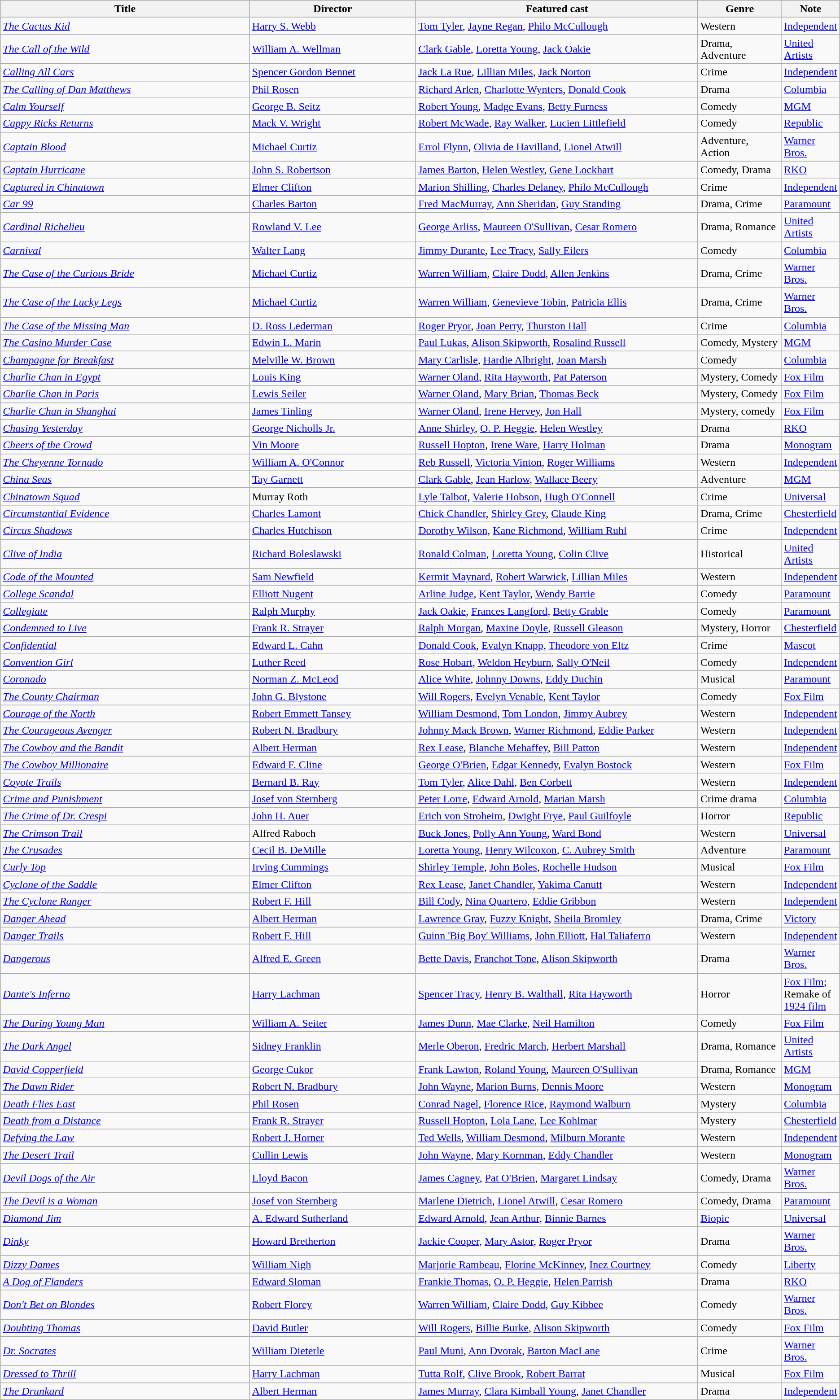<table class="wikitable">
<tr>
<th style="width:30%;">Title</th>
<th style="width:20%;">Director</th>
<th style="width:34%;">Featured cast</th>
<th style="width:10%;">Genre</th>
<th style="width:10%;">Note</th>
</tr>
<tr>
<td><em><a href='#'>The Cactus Kid</a></em></td>
<td><a href='#'>Harry S. Webb</a></td>
<td><a href='#'>Tom Tyler</a>, <a href='#'>Jayne Regan</a>, <a href='#'>Philo McCullough</a></td>
<td>Western</td>
<td><a href='#'>Independent</a></td>
</tr>
<tr>
<td><em><a href='#'>The Call of the Wild</a></em></td>
<td><a href='#'>William A. Wellman</a></td>
<td><a href='#'>Clark Gable</a>, <a href='#'>Loretta Young</a>, <a href='#'>Jack Oakie</a></td>
<td>Drama, Adventure</td>
<td><a href='#'>United Artists</a></td>
</tr>
<tr>
<td><em><a href='#'>Calling All Cars</a></em></td>
<td><a href='#'>Spencer Gordon Bennet</a></td>
<td><a href='#'>Jack La Rue</a>, <a href='#'>Lillian Miles</a>, <a href='#'>Jack Norton</a></td>
<td>Crime</td>
<td><a href='#'>Independent</a></td>
</tr>
<tr>
<td><em><a href='#'>The Calling of Dan Matthews</a></em></td>
<td><a href='#'>Phil Rosen</a></td>
<td><a href='#'>Richard Arlen</a>, <a href='#'>Charlotte Wynters</a>, <a href='#'>Donald Cook</a></td>
<td>Drama</td>
<td><a href='#'>Columbia</a></td>
</tr>
<tr>
<td><em><a href='#'>Calm Yourself</a></em></td>
<td><a href='#'>George B. Seitz</a></td>
<td><a href='#'>Robert Young</a>, <a href='#'>Madge Evans</a>, <a href='#'>Betty Furness</a></td>
<td>Comedy</td>
<td><a href='#'>MGM</a></td>
</tr>
<tr>
<td><em><a href='#'>Cappy Ricks Returns</a></em></td>
<td><a href='#'>Mack V. Wright</a></td>
<td><a href='#'>Robert McWade</a>, <a href='#'>Ray Walker</a>, <a href='#'>Lucien Littlefield</a></td>
<td>Comedy</td>
<td><a href='#'>Republic</a></td>
</tr>
<tr>
<td><em><a href='#'>Captain Blood</a></em></td>
<td><a href='#'>Michael Curtiz</a></td>
<td><a href='#'>Errol Flynn</a>, <a href='#'>Olivia de Havilland</a>, <a href='#'>Lionel Atwill</a></td>
<td>Adventure, Action</td>
<td><a href='#'>Warner Bros.</a></td>
</tr>
<tr>
<td><em><a href='#'>Captain Hurricane</a></em></td>
<td><a href='#'>John S. Robertson</a></td>
<td><a href='#'>James Barton</a>, <a href='#'>Helen Westley</a>, <a href='#'>Gene Lockhart</a></td>
<td>Comedy, Drama</td>
<td><a href='#'>RKO</a></td>
</tr>
<tr>
<td><em><a href='#'>Captured in Chinatown</a></em></td>
<td><a href='#'>Elmer Clifton</a></td>
<td><a href='#'>Marion Shilling</a>, <a href='#'>Charles Delaney</a>, <a href='#'>Philo McCullough</a></td>
<td>Crime</td>
<td><a href='#'>Independent</a></td>
</tr>
<tr>
<td><em><a href='#'>Car 99</a></em></td>
<td><a href='#'>Charles Barton</a></td>
<td><a href='#'>Fred MacMurray</a>, <a href='#'>Ann Sheridan</a>, <a href='#'>Guy Standing</a></td>
<td>Drama, Crime</td>
<td><a href='#'>Paramount</a></td>
</tr>
<tr>
<td><em><a href='#'>Cardinal Richelieu</a></em></td>
<td><a href='#'>Rowland V. Lee</a></td>
<td><a href='#'>George Arliss</a>, <a href='#'>Maureen O'Sullivan</a>, <a href='#'>Cesar Romero</a></td>
<td>Drama, Romance</td>
<td><a href='#'>United Artists</a></td>
</tr>
<tr>
<td><em><a href='#'>Carnival</a></em></td>
<td><a href='#'>Walter Lang</a></td>
<td><a href='#'>Jimmy Durante</a>, <a href='#'>Lee Tracy</a>, <a href='#'>Sally Eilers</a></td>
<td>Comedy</td>
<td><a href='#'>Columbia</a></td>
</tr>
<tr>
<td><em><a href='#'>The Case of the Curious Bride</a></em></td>
<td><a href='#'>Michael Curtiz</a></td>
<td><a href='#'>Warren William</a>, <a href='#'>Claire Dodd</a>, <a href='#'>Allen Jenkins</a></td>
<td>Drama, Crime</td>
<td><a href='#'>Warner Bros.</a></td>
</tr>
<tr>
<td><em><a href='#'>The Case of the Lucky Legs</a></em></td>
<td><a href='#'>Michael Curtiz</a></td>
<td><a href='#'>Warren William</a>, <a href='#'>Genevieve Tobin</a>, <a href='#'>Patricia Ellis</a></td>
<td>Drama, Crime</td>
<td><a href='#'>Warner Bros.</a></td>
</tr>
<tr>
<td><em><a href='#'>The Case of the Missing Man</a></em></td>
<td><a href='#'>D. Ross Lederman</a></td>
<td><a href='#'>Roger Pryor</a>, <a href='#'>Joan Perry</a>, <a href='#'>Thurston Hall</a></td>
<td>Crime</td>
<td><a href='#'>Columbia</a></td>
</tr>
<tr>
<td><em><a href='#'>The Casino Murder Case</a></em></td>
<td><a href='#'>Edwin L. Marin</a></td>
<td><a href='#'>Paul Lukas</a>, <a href='#'>Alison Skipworth</a>, <a href='#'>Rosalind Russell</a></td>
<td>Comedy, Mystery</td>
<td><a href='#'>MGM</a></td>
</tr>
<tr>
<td><em><a href='#'>Champagne for Breakfast</a></em></td>
<td><a href='#'>Melville W. Brown</a></td>
<td><a href='#'>Mary Carlisle</a>, <a href='#'>Hardie Albright</a>, <a href='#'>Joan Marsh</a></td>
<td>Comedy</td>
<td><a href='#'>Columbia</a></td>
</tr>
<tr>
<td><em><a href='#'>Charlie Chan in Egypt</a></em></td>
<td><a href='#'>Louis King</a></td>
<td><a href='#'>Warner Oland</a>, <a href='#'>Rita Hayworth</a>, <a href='#'>Pat Paterson</a></td>
<td>Mystery, Comedy</td>
<td><a href='#'>Fox Film</a></td>
</tr>
<tr>
<td><em><a href='#'>Charlie Chan in Paris</a></em></td>
<td><a href='#'>Lewis Seiler</a></td>
<td><a href='#'>Warner Oland</a>, <a href='#'>Mary Brian</a>, <a href='#'>Thomas Beck</a></td>
<td>Mystery, Comedy</td>
<td><a href='#'>Fox Film</a></td>
</tr>
<tr>
<td><em><a href='#'>Charlie Chan in Shanghai</a></em></td>
<td><a href='#'>James Tinling</a></td>
<td><a href='#'>Warner Oland</a>, <a href='#'>Irene Hervey</a>, <a href='#'>Jon Hall</a></td>
<td>Mystery, comedy</td>
<td><a href='#'>Fox Film</a></td>
</tr>
<tr>
<td><em><a href='#'>Chasing Yesterday</a></em></td>
<td><a href='#'>George Nicholls Jr.</a></td>
<td><a href='#'>Anne Shirley</a>, <a href='#'>O. P. Heggie</a>, <a href='#'>Helen Westley</a></td>
<td>Drama</td>
<td><a href='#'>RKO</a></td>
</tr>
<tr>
<td><em><a href='#'>Cheers of the Crowd</a></em></td>
<td><a href='#'>Vin Moore</a></td>
<td><a href='#'>Russell Hopton</a>, <a href='#'>Irene Ware</a>, <a href='#'>Harry Holman</a></td>
<td>Drama</td>
<td><a href='#'>Monogram</a></td>
</tr>
<tr>
<td><em><a href='#'>The Cheyenne Tornado</a></em></td>
<td><a href='#'>William A. O'Connor</a></td>
<td><a href='#'>Reb Russell</a>, <a href='#'>Victoria Vinton</a>, <a href='#'>Roger Williams</a></td>
<td>Western</td>
<td><a href='#'>Independent</a></td>
</tr>
<tr>
<td><em><a href='#'>China Seas</a></em></td>
<td><a href='#'>Tay Garnett</a></td>
<td><a href='#'>Clark Gable</a>, <a href='#'>Jean Harlow</a>, <a href='#'>Wallace Beery</a></td>
<td>Adventure</td>
<td><a href='#'>MGM</a></td>
</tr>
<tr>
<td><em><a href='#'>Chinatown Squad</a></em></td>
<td>Murray Roth</td>
<td><a href='#'>Lyle Talbot</a>, <a href='#'>Valerie Hobson</a>, <a href='#'>Hugh O'Connell</a></td>
<td>Crime</td>
<td><a href='#'>Universal</a></td>
</tr>
<tr>
<td><em><a href='#'>Circumstantial Evidence</a></em></td>
<td><a href='#'>Charles Lamont</a></td>
<td><a href='#'>Chick Chandler</a>, <a href='#'>Shirley Grey</a>, <a href='#'>Claude King</a></td>
<td>Drama, Crime</td>
<td><a href='#'>Chesterfield</a></td>
</tr>
<tr>
<td><em><a href='#'>Circus Shadows</a></em></td>
<td><a href='#'>Charles Hutchison</a></td>
<td><a href='#'>Dorothy Wilson</a>, <a href='#'>Kane Richmond</a>, <a href='#'>William Ruhl</a></td>
<td>Crime</td>
<td><a href='#'>Independent</a></td>
</tr>
<tr>
<td><em><a href='#'>Clive of India</a></em></td>
<td><a href='#'>Richard Boleslawski</a></td>
<td><a href='#'>Ronald Colman</a>, <a href='#'>Loretta Young</a>, <a href='#'>Colin Clive</a></td>
<td>Historical</td>
<td><a href='#'>United Artists</a></td>
</tr>
<tr>
<td><em><a href='#'>Code of the Mounted</a></em></td>
<td><a href='#'>Sam Newfield</a></td>
<td><a href='#'>Kermit Maynard</a>, <a href='#'>Robert Warwick</a>, <a href='#'>Lillian Miles</a></td>
<td>Western</td>
<td><a href='#'>Independent</a></td>
</tr>
<tr>
<td><em><a href='#'>College Scandal</a></em></td>
<td><a href='#'>Elliott Nugent</a></td>
<td><a href='#'>Arline Judge</a>, <a href='#'>Kent Taylor</a>, <a href='#'>Wendy Barrie</a></td>
<td>Comedy</td>
<td><a href='#'>Paramount</a></td>
</tr>
<tr>
<td><em><a href='#'>Collegiate</a></em></td>
<td><a href='#'>Ralph Murphy</a></td>
<td><a href='#'>Jack Oakie</a>, <a href='#'>Frances Langford</a>, <a href='#'>Betty Grable</a></td>
<td>Comedy</td>
<td><a href='#'>Paramount</a></td>
</tr>
<tr>
<td><em><a href='#'>Condemned to Live</a></em></td>
<td><a href='#'>Frank R. Strayer</a></td>
<td><a href='#'>Ralph Morgan</a>, <a href='#'>Maxine Doyle</a>, <a href='#'>Russell Gleason</a></td>
<td>Mystery, Horror</td>
<td><a href='#'>Chesterfield</a></td>
</tr>
<tr>
<td><em><a href='#'>Confidential</a></em></td>
<td><a href='#'>Edward L. Cahn</a></td>
<td><a href='#'>Donald Cook</a>, <a href='#'>Evalyn Knapp</a>, <a href='#'>Theodore von Eltz</a></td>
<td>Crime</td>
<td><a href='#'>Mascot</a></td>
</tr>
<tr>
<td><em><a href='#'>Convention Girl</a></em></td>
<td><a href='#'>Luther Reed</a></td>
<td><a href='#'>Rose Hobart</a>, <a href='#'>Weldon Heyburn</a>, <a href='#'>Sally O'Neil</a></td>
<td>Comedy</td>
<td><a href='#'>Independent</a></td>
</tr>
<tr>
<td><em><a href='#'>Coronado</a></em></td>
<td><a href='#'>Norman Z. McLeod</a></td>
<td><a href='#'>Alice White</a>, <a href='#'>Johnny Downs</a>, <a href='#'>Eddy Duchin</a></td>
<td>Musical</td>
<td><a href='#'>Paramount</a></td>
</tr>
<tr>
<td><em><a href='#'>The County Chairman</a></em></td>
<td><a href='#'>John G. Blystone</a></td>
<td><a href='#'>Will Rogers</a>, <a href='#'>Evelyn Venable</a>, <a href='#'>Kent Taylor</a></td>
<td>Comedy</td>
<td><a href='#'>Fox Film</a></td>
</tr>
<tr>
<td><em><a href='#'>Courage of the North</a></em></td>
<td><a href='#'>Robert Emmett Tansey</a></td>
<td><a href='#'>William Desmond</a>, <a href='#'>Tom London</a>, <a href='#'>Jimmy Aubrey</a></td>
<td>Western</td>
<td><a href='#'>Independent</a></td>
</tr>
<tr>
<td><em><a href='#'>The Courageous Avenger</a></em></td>
<td><a href='#'>Robert N. Bradbury</a></td>
<td><a href='#'>Johnny Mack Brown</a>, <a href='#'>Warner Richmond</a>, <a href='#'>Eddie Parker</a></td>
<td>Western</td>
<td><a href='#'>Independent</a></td>
</tr>
<tr>
<td><em><a href='#'>The Cowboy and the Bandit</a></em></td>
<td><a href='#'>Albert Herman</a></td>
<td><a href='#'>Rex Lease</a>, <a href='#'>Blanche Mehaffey</a>, <a href='#'>Bill Patton</a></td>
<td>Western</td>
<td><a href='#'>Independent</a></td>
</tr>
<tr>
<td><em><a href='#'>The Cowboy Millionaire</a></em></td>
<td><a href='#'>Edward F. Cline</a></td>
<td><a href='#'>George O'Brien</a>, <a href='#'>Edgar Kennedy</a>, <a href='#'>Evalyn Bostock</a></td>
<td>Western</td>
<td><a href='#'>Fox Film</a></td>
</tr>
<tr>
<td><em><a href='#'>Coyote Trails</a></em></td>
<td><a href='#'>Bernard B. Ray</a></td>
<td><a href='#'>Tom Tyler</a>, <a href='#'>Alice Dahl</a>, <a href='#'>Ben Corbett</a></td>
<td>Western</td>
<td><a href='#'>Independent</a></td>
</tr>
<tr>
<td><em><a href='#'>Crime and Punishment</a></em></td>
<td><a href='#'>Josef von Sternberg</a></td>
<td><a href='#'>Peter Lorre</a>, <a href='#'>Edward Arnold</a>, <a href='#'>Marian Marsh</a></td>
<td>Crime drama</td>
<td><a href='#'>Columbia</a></td>
</tr>
<tr>
<td><em><a href='#'>The Crime of Dr. Crespi</a></em></td>
<td><a href='#'>John H. Auer</a></td>
<td><a href='#'>Erich von Stroheim</a>, <a href='#'>Dwight Frye</a>, <a href='#'>Paul Guilfoyle</a></td>
<td>Horror</td>
<td><a href='#'>Republic</a></td>
</tr>
<tr>
<td><em><a href='#'>The Crimson Trail</a></em></td>
<td>Alfred Raboch</td>
<td><a href='#'>Buck Jones</a>, <a href='#'>Polly Ann Young</a>, <a href='#'>Ward Bond</a></td>
<td>Western</td>
<td><a href='#'>Universal</a></td>
</tr>
<tr>
<td><em><a href='#'>The Crusades</a></em></td>
<td><a href='#'>Cecil B. DeMille</a></td>
<td><a href='#'>Loretta Young</a>, <a href='#'>Henry Wilcoxon</a>, <a href='#'>C. Aubrey Smith</a></td>
<td>Adventure</td>
<td><a href='#'>Paramount</a></td>
</tr>
<tr>
<td><em><a href='#'>Curly Top</a></em></td>
<td><a href='#'>Irving Cummings</a></td>
<td><a href='#'>Shirley Temple</a>, <a href='#'>John Boles</a>, <a href='#'>Rochelle Hudson</a></td>
<td>Musical</td>
<td><a href='#'>Fox Film</a></td>
</tr>
<tr>
<td><em><a href='#'>Cyclone of the Saddle</a></em></td>
<td><a href='#'>Elmer Clifton</a></td>
<td><a href='#'>Rex Lease</a>, <a href='#'>Janet Chandler</a>, <a href='#'>Yakima Canutt</a></td>
<td>Western</td>
<td><a href='#'>Independent</a></td>
</tr>
<tr>
<td><em><a href='#'>The Cyclone Ranger</a></em></td>
<td><a href='#'>Robert F. Hill</a></td>
<td><a href='#'>Bill Cody</a>, <a href='#'>Nina Quartero</a>, <a href='#'>Eddie Gribbon</a></td>
<td>Western</td>
<td><a href='#'>Independent</a></td>
</tr>
<tr>
<td><em><a href='#'>Danger Ahead</a></em></td>
<td><a href='#'>Albert Herman</a></td>
<td><a href='#'>Lawrence Gray</a>, <a href='#'>Fuzzy Knight</a>, <a href='#'>Sheila Bromley</a></td>
<td>Drama, Crime</td>
<td><a href='#'>Victory</a></td>
</tr>
<tr>
<td><em><a href='#'>Danger Trails</a></em></td>
<td><a href='#'>Robert F. Hill</a></td>
<td><a href='#'>Guinn 'Big Boy' Williams</a>, <a href='#'>John Elliott</a>, <a href='#'>Hal Taliaferro</a></td>
<td>Western</td>
<td><a href='#'>Independent</a></td>
</tr>
<tr>
<td><em><a href='#'>Dangerous</a></em></td>
<td><a href='#'>Alfred E. Green</a></td>
<td><a href='#'>Bette Davis</a>, <a href='#'>Franchot Tone</a>, <a href='#'>Alison Skipworth</a></td>
<td>Drama</td>
<td><a href='#'>Warner Bros.</a></td>
</tr>
<tr>
<td><em><a href='#'>Dante's Inferno</a></em></td>
<td><a href='#'>Harry Lachman</a></td>
<td><a href='#'>Spencer Tracy</a>, <a href='#'>Henry B. Walthall</a>, <a href='#'>Rita Hayworth</a></td>
<td>Horror</td>
<td><a href='#'>Fox Film</a>; Remake of <a href='#'>1924 film</a></td>
</tr>
<tr>
<td><em><a href='#'>The Daring Young Man</a></em></td>
<td><a href='#'>William A. Seiter</a></td>
<td><a href='#'>James Dunn</a>, <a href='#'>Mae Clarke</a>, <a href='#'>Neil Hamilton</a></td>
<td>Comedy</td>
<td><a href='#'>Fox Film</a></td>
</tr>
<tr>
<td><em><a href='#'>The Dark Angel</a></em></td>
<td><a href='#'>Sidney Franklin</a></td>
<td><a href='#'>Merle Oberon</a>, <a href='#'>Fredric March</a>, <a href='#'>Herbert Marshall</a></td>
<td>Drama, Romance</td>
<td><a href='#'>United Artists</a></td>
</tr>
<tr>
<td><em><a href='#'>David Copperfield</a></em></td>
<td><a href='#'>George Cukor</a></td>
<td><a href='#'>Frank Lawton</a>, <a href='#'>Roland Young</a>, <a href='#'>Maureen O'Sullivan</a></td>
<td>Drama, Romance</td>
<td><a href='#'>MGM</a></td>
</tr>
<tr>
<td><em><a href='#'>The Dawn Rider</a></em></td>
<td><a href='#'>Robert N. Bradbury</a></td>
<td><a href='#'>John Wayne</a>, <a href='#'>Marion Burns</a>, <a href='#'>Dennis Moore</a></td>
<td>Western</td>
<td><a href='#'>Monogram</a></td>
</tr>
<tr>
<td><em><a href='#'>Death Flies East</a></em></td>
<td><a href='#'>Phil Rosen</a></td>
<td><a href='#'>Conrad Nagel</a>, <a href='#'>Florence Rice</a>, <a href='#'>Raymond Walburn</a></td>
<td>Mystery</td>
<td><a href='#'>Columbia</a></td>
</tr>
<tr>
<td><em><a href='#'>Death from a Distance</a></em></td>
<td><a href='#'>Frank R. Strayer</a></td>
<td><a href='#'>Russell Hopton</a>, <a href='#'>Lola Lane</a>, <a href='#'>Lee Kohlmar</a></td>
<td>Mystery</td>
<td><a href='#'>Chesterfield</a></td>
</tr>
<tr>
<td><em><a href='#'>Defying the Law</a></em></td>
<td><a href='#'>Robert J. Horner</a></td>
<td><a href='#'>Ted Wells</a>, <a href='#'>William Desmond</a>, <a href='#'>Milburn Morante</a></td>
<td>Western</td>
<td><a href='#'>Independent</a></td>
</tr>
<tr>
<td><em><a href='#'>The Desert Trail</a></em></td>
<td><a href='#'>Cullin Lewis</a></td>
<td><a href='#'>John Wayne</a>, <a href='#'>Mary Kornman</a>, <a href='#'>Eddy Chandler</a></td>
<td>Western</td>
<td><a href='#'>Monogram</a></td>
</tr>
<tr>
<td><em><a href='#'>Devil Dogs of the Air</a></em></td>
<td><a href='#'>Lloyd Bacon</a></td>
<td><a href='#'>James Cagney</a>, <a href='#'>Pat O'Brien</a>, <a href='#'>Margaret Lindsay</a></td>
<td>Comedy, Drama</td>
<td><a href='#'>Warner Bros.</a></td>
</tr>
<tr>
<td><em><a href='#'>The Devil is a Woman</a></em></td>
<td><a href='#'>Josef von Sternberg</a></td>
<td><a href='#'>Marlene Dietrich</a>, <a href='#'>Lionel Atwill</a>, <a href='#'>Cesar Romero</a></td>
<td>Comedy, Drama</td>
<td><a href='#'>Paramount</a></td>
</tr>
<tr>
<td><em><a href='#'>Diamond Jim</a></em></td>
<td><a href='#'>A. Edward Sutherland</a></td>
<td><a href='#'>Edward Arnold</a>, <a href='#'>Jean Arthur</a>, <a href='#'>Binnie Barnes</a></td>
<td><a href='#'>Biopic</a></td>
<td><a href='#'>Universal</a></td>
</tr>
<tr>
<td><em><a href='#'>Dinky</a></em></td>
<td><a href='#'>Howard Bretherton</a></td>
<td><a href='#'>Jackie Cooper</a>, <a href='#'>Mary Astor</a>, <a href='#'>Roger Pryor</a></td>
<td>Drama</td>
<td><a href='#'>Warner Bros.</a></td>
</tr>
<tr>
<td><em><a href='#'>Dizzy Dames</a></em></td>
<td><a href='#'>William Nigh</a></td>
<td><a href='#'>Marjorie Rambeau</a>, <a href='#'>Florine McKinney</a>, <a href='#'>Inez Courtney</a></td>
<td>Comedy</td>
<td><a href='#'>Liberty</a></td>
</tr>
<tr>
<td><em><a href='#'>A Dog of Flanders</a></em></td>
<td><a href='#'>Edward Sloman</a></td>
<td><a href='#'>Frankie Thomas</a>, <a href='#'>O. P. Heggie</a>, <a href='#'>Helen Parrish</a></td>
<td>Drama</td>
<td><a href='#'>RKO</a></td>
</tr>
<tr>
<td><em><a href='#'>Don't Bet on Blondes</a></em></td>
<td><a href='#'>Robert Florey</a></td>
<td><a href='#'>Warren William</a>, <a href='#'>Claire Dodd</a>, <a href='#'>Guy Kibbee</a></td>
<td>Comedy</td>
<td><a href='#'>Warner Bros.</a></td>
</tr>
<tr>
<td><em><a href='#'>Doubting Thomas</a></em></td>
<td><a href='#'>David Butler</a></td>
<td><a href='#'>Will Rogers</a>, <a href='#'>Billie Burke</a>, <a href='#'>Alison Skipworth</a></td>
<td>Comedy</td>
<td><a href='#'>Fox Film</a></td>
</tr>
<tr>
<td><em><a href='#'>Dr. Socrates</a></em></td>
<td><a href='#'>William Dieterle</a></td>
<td><a href='#'>Paul Muni</a>, <a href='#'>Ann Dvorak</a>, <a href='#'>Barton MacLane</a></td>
<td>Crime</td>
<td><a href='#'>Warner Bros.</a></td>
</tr>
<tr>
<td><em><a href='#'>Dressed to Thrill</a></em></td>
<td><a href='#'>Harry Lachman</a></td>
<td><a href='#'>Tutta Rolf</a>, <a href='#'>Clive Brook</a>, <a href='#'>Robert Barrat</a></td>
<td>Musical</td>
<td><a href='#'>Fox Film</a></td>
</tr>
<tr>
<td><em><a href='#'>The Drunkard</a></em></td>
<td><a href='#'>Albert Herman</a></td>
<td><a href='#'>James Murray</a>, <a href='#'>Clara Kimball Young</a>, <a href='#'>Janet Chandler</a></td>
<td>Drama</td>
<td><a href='#'>Independent</a></td>
</tr>
</table>
